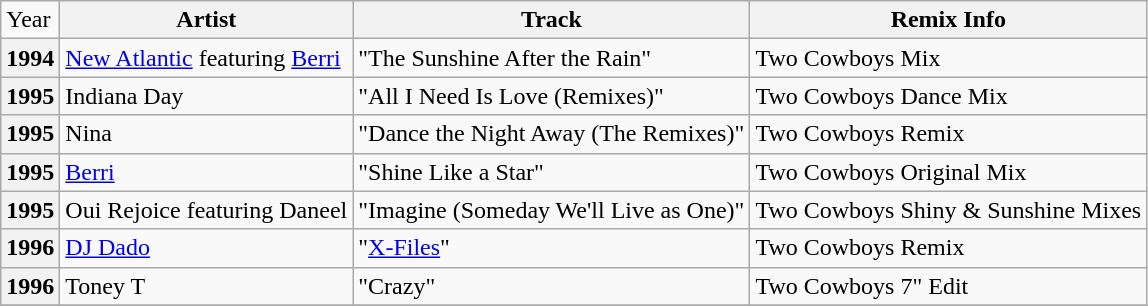<table class="wikitable plainrowheaders" style="text-align:left;">
<tr>
<td scope="col">Year</td>
<th scope="col">Artist</th>
<th scope="col">Track</th>
<th scope="col">Remix Info</th>
</tr>
<tr>
<th scope="row">1994</th>
<td><a href='#'>New Atlantic</a> featuring <a href='#'>Berri</a></td>
<td>"The Sunshine After the Rain"</td>
<td>Two Cowboys Mix</td>
</tr>
<tr>
<th scope="row">1995</th>
<td>Indiana Day</td>
<td>"All I Need Is Love (Remixes)"</td>
<td>Two Cowboys Dance Mix</td>
</tr>
<tr>
<th scope="row">1995</th>
<td>Nina</td>
<td>"Dance the Night Away (The Remixes)"</td>
<td>Two Cowboys Remix</td>
</tr>
<tr>
<th scope="row">1995</th>
<td><a href='#'>Berri</a></td>
<td>"Shine Like a Star"</td>
<td>Two Cowboys Original Mix</td>
</tr>
<tr>
<th scope="row">1995</th>
<td>Oui Rejoice featuring Daneel</td>
<td>"Imagine (Someday We'll Live as One)"</td>
<td>Two Cowboys Shiny & Sunshine Mixes</td>
</tr>
<tr>
<th scope="row">1996</th>
<td><a href='#'>DJ Dado</a></td>
<td>"<a href='#'>X-Files</a>"</td>
<td>Two Cowboys Remix</td>
</tr>
<tr>
<th scope="row">1996</th>
<td>Toney T</td>
<td>"Crazy"</td>
<td>Two Cowboys 7" Edit</td>
</tr>
<tr>
</tr>
</table>
